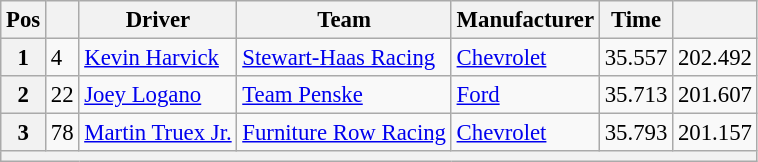<table class="wikitable" style="font-size:95%">
<tr>
<th>Pos</th>
<th></th>
<th>Driver</th>
<th>Team</th>
<th>Manufacturer</th>
<th>Time</th>
<th></th>
</tr>
<tr>
<th>1</th>
<td>4</td>
<td><a href='#'>Kevin Harvick</a></td>
<td><a href='#'>Stewart-Haas Racing</a></td>
<td><a href='#'>Chevrolet</a></td>
<td>35.557</td>
<td>202.492</td>
</tr>
<tr>
<th>2</th>
<td>22</td>
<td><a href='#'>Joey Logano</a></td>
<td><a href='#'>Team Penske</a></td>
<td><a href='#'>Ford</a></td>
<td>35.713</td>
<td>201.607</td>
</tr>
<tr>
<th>3</th>
<td>78</td>
<td><a href='#'>Martin Truex Jr.</a></td>
<td><a href='#'>Furniture Row Racing</a></td>
<td><a href='#'>Chevrolet</a></td>
<td>35.793</td>
<td>201.157</td>
</tr>
<tr>
<th colspan="7"></th>
</tr>
</table>
